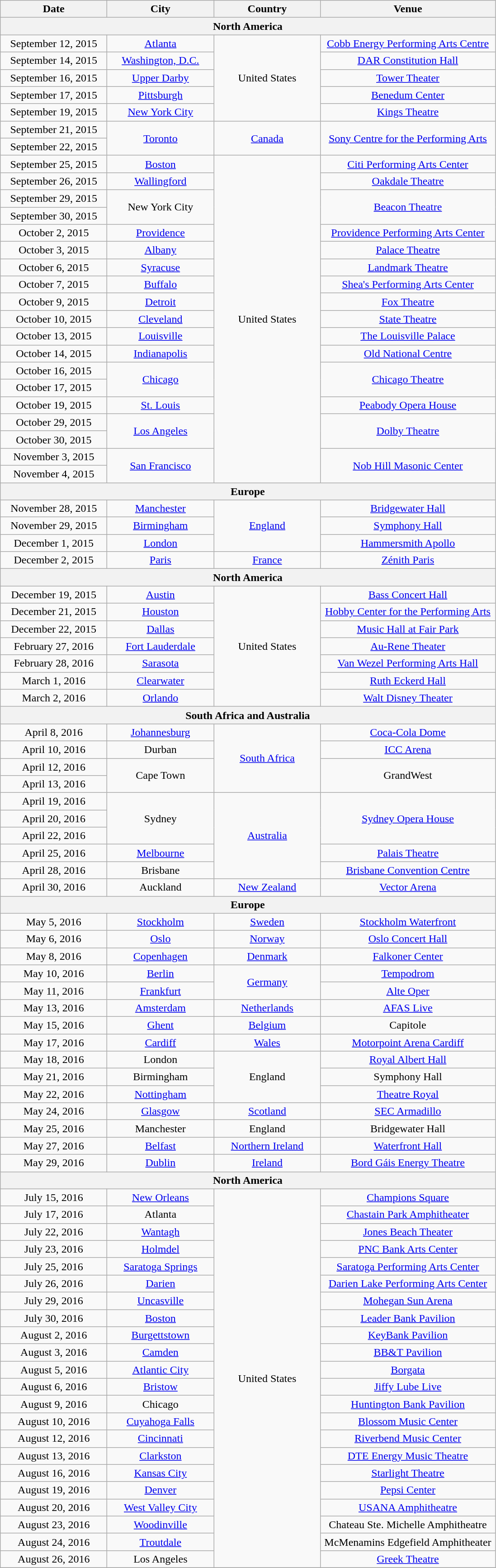<table class="wikitable" style="text-align:center">
<tr>
<th style="width:150px;">Date</th>
<th style="width:150px;">City</th>
<th style="width:150px;">Country</th>
<th style="width:250px;">Venue</th>
</tr>
<tr>
<th colspan="4">North America</th>
</tr>
<tr>
<td>September 12, 2015</td>
<td><a href='#'>Atlanta</a></td>
<td rowspan="5">United States</td>
<td><a href='#'>Cobb Energy Performing Arts Centre</a></td>
</tr>
<tr>
<td>September 14, 2015</td>
<td><a href='#'>Washington, D.C.</a></td>
<td><a href='#'>DAR Constitution Hall</a></td>
</tr>
<tr>
<td>September 16, 2015</td>
<td><a href='#'>Upper Darby</a></td>
<td><a href='#'>Tower Theater</a></td>
</tr>
<tr>
<td>September 17, 2015</td>
<td><a href='#'>Pittsburgh</a></td>
<td><a href='#'>Benedum Center</a></td>
</tr>
<tr>
<td>September 19, 2015</td>
<td><a href='#'>New York City</a></td>
<td><a href='#'>Kings Theatre</a></td>
</tr>
<tr>
<td>September 21, 2015</td>
<td rowspan="2"><a href='#'>Toronto</a></td>
<td rowspan="2"><a href='#'>Canada</a></td>
<td rowspan="2"><a href='#'>Sony Centre for the Performing Arts</a></td>
</tr>
<tr>
<td>September 22, 2015</td>
</tr>
<tr>
<td>September 25, 2015</td>
<td><a href='#'>Boston</a></td>
<td rowspan="19">United States</td>
<td><a href='#'>Citi Performing Arts Center</a></td>
</tr>
<tr>
<td>September 26, 2015</td>
<td><a href='#'>Wallingford</a></td>
<td><a href='#'>Oakdale Theatre</a></td>
</tr>
<tr>
<td>September 29, 2015</td>
<td rowspan="2">New York City</td>
<td rowspan="2"><a href='#'>Beacon Theatre</a></td>
</tr>
<tr>
<td>September 30, 2015</td>
</tr>
<tr>
<td>October 2, 2015</td>
<td><a href='#'>Providence</a></td>
<td><a href='#'>Providence Performing Arts Center</a></td>
</tr>
<tr>
<td>October 3, 2015</td>
<td><a href='#'>Albany</a></td>
<td><a href='#'>Palace Theatre</a></td>
</tr>
<tr>
<td>October 6, 2015</td>
<td><a href='#'>Syracuse</a></td>
<td><a href='#'>Landmark Theatre</a></td>
</tr>
<tr>
<td>October 7, 2015</td>
<td><a href='#'>Buffalo</a></td>
<td><a href='#'>Shea's Performing Arts Center</a></td>
</tr>
<tr>
<td>October 9, 2015</td>
<td><a href='#'>Detroit</a></td>
<td><a href='#'>Fox Theatre</a></td>
</tr>
<tr>
<td>October 10, 2015</td>
<td><a href='#'>Cleveland</a></td>
<td><a href='#'>State Theatre</a></td>
</tr>
<tr>
<td>October 13, 2015</td>
<td><a href='#'>Louisville</a></td>
<td><a href='#'>The Louisville Palace</a></td>
</tr>
<tr>
<td>October 14, 2015</td>
<td><a href='#'>Indianapolis</a></td>
<td><a href='#'>Old National Centre</a></td>
</tr>
<tr>
<td>October 16, 2015</td>
<td rowspan="2"><a href='#'>Chicago</a></td>
<td rowspan="2"><a href='#'>Chicago Theatre</a></td>
</tr>
<tr>
<td>October 17, 2015</td>
</tr>
<tr>
<td>October 19, 2015</td>
<td><a href='#'>St. Louis</a></td>
<td><a href='#'>Peabody Opera House</a></td>
</tr>
<tr>
<td>October 29, 2015</td>
<td rowspan="2"><a href='#'>Los Angeles</a></td>
<td rowspan="2"><a href='#'>Dolby Theatre</a></td>
</tr>
<tr>
<td>October 30, 2015</td>
</tr>
<tr>
<td>November 3, 2015</td>
<td rowspan="2"><a href='#'>San Francisco</a></td>
<td rowspan="2"><a href='#'>Nob Hill Masonic Center</a></td>
</tr>
<tr>
<td>November 4, 2015</td>
</tr>
<tr>
<th colspan="5">Europe</th>
</tr>
<tr>
<td>November 28, 2015</td>
<td><a href='#'>Manchester</a></td>
<td rowspan="3"><a href='#'>England</a></td>
<td><a href='#'>Bridgewater Hall</a></td>
</tr>
<tr>
<td>November 29, 2015</td>
<td><a href='#'>Birmingham</a></td>
<td><a href='#'>Symphony Hall</a></td>
</tr>
<tr>
<td>December 1, 2015</td>
<td><a href='#'>London</a></td>
<td><a href='#'>Hammersmith Apollo</a></td>
</tr>
<tr>
<td>December 2, 2015</td>
<td><a href='#'>Paris</a></td>
<td><a href='#'>France</a></td>
<td><a href='#'>Zénith Paris</a></td>
</tr>
<tr>
<th colspan="4">North America</th>
</tr>
<tr>
<td>December 19, 2015</td>
<td><a href='#'>Austin</a></td>
<td rowspan="7">United States</td>
<td><a href='#'>Bass Concert Hall</a></td>
</tr>
<tr>
<td>December 21, 2015</td>
<td><a href='#'>Houston</a></td>
<td><a href='#'>Hobby Center for the Performing Arts</a></td>
</tr>
<tr>
<td>December 22, 2015</td>
<td><a href='#'>Dallas</a></td>
<td><a href='#'>Music Hall at Fair Park</a></td>
</tr>
<tr>
<td>February 27, 2016</td>
<td><a href='#'>Fort Lauderdale</a></td>
<td><a href='#'>Au-Rene Theater</a></td>
</tr>
<tr>
<td>February 28, 2016</td>
<td><a href='#'>Sarasota</a></td>
<td><a href='#'>Van Wezel Performing Arts Hall</a></td>
</tr>
<tr>
<td>March 1, 2016</td>
<td><a href='#'>Clearwater</a></td>
<td><a href='#'>Ruth Eckerd Hall</a></td>
</tr>
<tr>
<td>March 2, 2016</td>
<td><a href='#'>Orlando</a></td>
<td><a href='#'>Walt Disney Theater</a></td>
</tr>
<tr>
<th colspan="5">South Africa and Australia</th>
</tr>
<tr>
<td>April 8, 2016</td>
<td><a href='#'>Johannesburg</a></td>
<td rowspan="4"><a href='#'>South Africa</a></td>
<td><a href='#'>Coca-Cola Dome</a></td>
</tr>
<tr>
<td>April 10, 2016</td>
<td>Durban</td>
<td><a href='#'>ICC Arena</a></td>
</tr>
<tr>
<td>April 12, 2016</td>
<td rowspan="2">Cape Town</td>
<td rowspan="2">GrandWest</td>
</tr>
<tr>
<td>April 13, 2016</td>
</tr>
<tr>
<td>April 19, 2016</td>
<td rowspan="3">Sydney</td>
<td rowspan="5"><a href='#'>Australia</a></td>
<td rowspan="3"><a href='#'>Sydney Opera House</a></td>
</tr>
<tr>
<td>April 20, 2016</td>
</tr>
<tr>
<td>April 22, 2016</td>
</tr>
<tr>
<td>April 25, 2016</td>
<td><a href='#'>Melbourne</a></td>
<td><a href='#'>Palais Theatre</a></td>
</tr>
<tr>
<td>April 28, 2016</td>
<td>Brisbane</td>
<td><a href='#'>Brisbane Convention Centre</a></td>
</tr>
<tr>
<td>April 30, 2016</td>
<td>Auckland</td>
<td><a href='#'>New Zealand</a></td>
<td><a href='#'>Vector Arena</a></td>
</tr>
<tr>
<th colspan="5">Europe</th>
</tr>
<tr>
<td>May 5, 2016</td>
<td><a href='#'>Stockholm</a></td>
<td><a href='#'>Sweden</a></td>
<td><a href='#'>Stockholm Waterfront</a></td>
</tr>
<tr>
<td>May 6, 2016</td>
<td><a href='#'>Oslo</a></td>
<td><a href='#'>Norway</a></td>
<td><a href='#'>Oslo Concert Hall</a></td>
</tr>
<tr>
<td>May 8, 2016</td>
<td><a href='#'>Copenhagen</a></td>
<td><a href='#'>Denmark</a></td>
<td><a href='#'>Falkoner Center</a></td>
</tr>
<tr>
<td>May 10, 2016</td>
<td><a href='#'>Berlin</a></td>
<td rowspan="2"><a href='#'>Germany</a></td>
<td><a href='#'>Tempodrom</a></td>
</tr>
<tr>
<td>May 11, 2016</td>
<td><a href='#'>Frankfurt</a></td>
<td><a href='#'>Alte Oper</a></td>
</tr>
<tr>
<td>May 13, 2016</td>
<td><a href='#'>Amsterdam</a></td>
<td><a href='#'>Netherlands</a></td>
<td><a href='#'>AFAS Live</a></td>
</tr>
<tr>
<td>May 15, 2016</td>
<td><a href='#'>Ghent</a></td>
<td><a href='#'>Belgium</a></td>
<td>Capitole</td>
</tr>
<tr>
<td>May 17, 2016</td>
<td><a href='#'>Cardiff</a></td>
<td><a href='#'>Wales</a></td>
<td><a href='#'>Motorpoint Arena Cardiff</a></td>
</tr>
<tr>
<td>May 18, 2016</td>
<td>London</td>
<td rowspan="3">England</td>
<td><a href='#'>Royal Albert Hall</a></td>
</tr>
<tr>
<td>May 21, 2016</td>
<td>Birmingham</td>
<td>Symphony Hall</td>
</tr>
<tr>
<td>May 22, 2016</td>
<td><a href='#'>Nottingham</a></td>
<td><a href='#'>Theatre Royal</a></td>
</tr>
<tr>
<td>May 24, 2016</td>
<td><a href='#'>Glasgow</a></td>
<td><a href='#'>Scotland</a></td>
<td><a href='#'>SEC Armadillo</a></td>
</tr>
<tr>
<td>May 25, 2016</td>
<td>Manchester</td>
<td>England</td>
<td>Bridgewater Hall</td>
</tr>
<tr>
<td>May 27, 2016</td>
<td><a href='#'>Belfast</a></td>
<td><a href='#'>Northern Ireland</a></td>
<td><a href='#'>Waterfront Hall</a></td>
</tr>
<tr>
<td>May 29, 2016</td>
<td><a href='#'>Dublin</a></td>
<td><a href='#'>Ireland</a></td>
<td><a href='#'>Bord Gáis Energy Theatre</a></td>
</tr>
<tr>
<th colspan="4">North America</th>
</tr>
<tr>
<td>July 15, 2016</td>
<td><a href='#'>New Orleans</a></td>
<td rowspan="22">United States</td>
<td><a href='#'>Champions Square</a></td>
</tr>
<tr>
<td>July 17, 2016</td>
<td>Atlanta</td>
<td><a href='#'>Chastain Park Amphitheater</a></td>
</tr>
<tr>
<td>July 22, 2016</td>
<td><a href='#'>Wantagh</a></td>
<td><a href='#'>Jones Beach Theater</a></td>
</tr>
<tr>
<td>July 23, 2016</td>
<td><a href='#'>Holmdel</a></td>
<td><a href='#'>PNC Bank Arts Center</a></td>
</tr>
<tr>
<td>July 25, 2016</td>
<td><a href='#'>Saratoga Springs</a></td>
<td><a href='#'>Saratoga Performing Arts Center</a></td>
</tr>
<tr>
<td>July 26, 2016</td>
<td><a href='#'>Darien</a></td>
<td><a href='#'>Darien Lake Performing Arts Center</a></td>
</tr>
<tr>
<td>July 29, 2016</td>
<td><a href='#'>Uncasville</a></td>
<td><a href='#'>Mohegan Sun Arena</a></td>
</tr>
<tr>
<td>July 30, 2016</td>
<td><a href='#'>Boston</a></td>
<td><a href='#'>Leader Bank Pavilion</a></td>
</tr>
<tr>
<td>August 2, 2016</td>
<td><a href='#'>Burgettstown</a></td>
<td><a href='#'>KeyBank Pavilion</a></td>
</tr>
<tr>
<td>August 3, 2016</td>
<td><a href='#'>Camden</a></td>
<td><a href='#'>BB&T Pavilion</a></td>
</tr>
<tr>
<td>August 5, 2016</td>
<td><a href='#'>Atlantic City</a></td>
<td><a href='#'>Borgata</a></td>
</tr>
<tr>
<td>August 6, 2016</td>
<td><a href='#'>Bristow</a></td>
<td><a href='#'>Jiffy Lube Live</a></td>
</tr>
<tr>
<td>August 9, 2016</td>
<td>Chicago</td>
<td><a href='#'>Huntington Bank Pavilion</a></td>
</tr>
<tr>
<td>August 10, 2016</td>
<td><a href='#'>Cuyahoga Falls</a></td>
<td><a href='#'>Blossom Music Center</a></td>
</tr>
<tr>
<td>August 12, 2016</td>
<td><a href='#'>Cincinnati</a></td>
<td><a href='#'>Riverbend Music Center</a></td>
</tr>
<tr>
<td>August 13, 2016</td>
<td><a href='#'>Clarkston</a></td>
<td><a href='#'>DTE Energy Music Theatre</a></td>
</tr>
<tr>
<td>August 16, 2016</td>
<td><a href='#'>Kansas City</a></td>
<td><a href='#'>Starlight Theatre</a></td>
</tr>
<tr>
<td>August 19, 2016</td>
<td><a href='#'>Denver</a></td>
<td><a href='#'>Pepsi Center</a></td>
</tr>
<tr>
<td>August 20, 2016</td>
<td><a href='#'>West Valley City</a></td>
<td><a href='#'>USANA Amphitheatre</a></td>
</tr>
<tr>
<td>August 23, 2016</td>
<td><a href='#'>Woodinville</a></td>
<td>Chateau Ste. Michelle Amphitheatre</td>
</tr>
<tr>
<td>August 24, 2016</td>
<td><a href='#'>Troutdale</a></td>
<td>McMenamins Edgefield Amphitheater</td>
</tr>
<tr>
<td>August 26, 2016</td>
<td>Los Angeles</td>
<td><a href='#'>Greek Theatre</a></td>
</tr>
<tr>
</tr>
</table>
